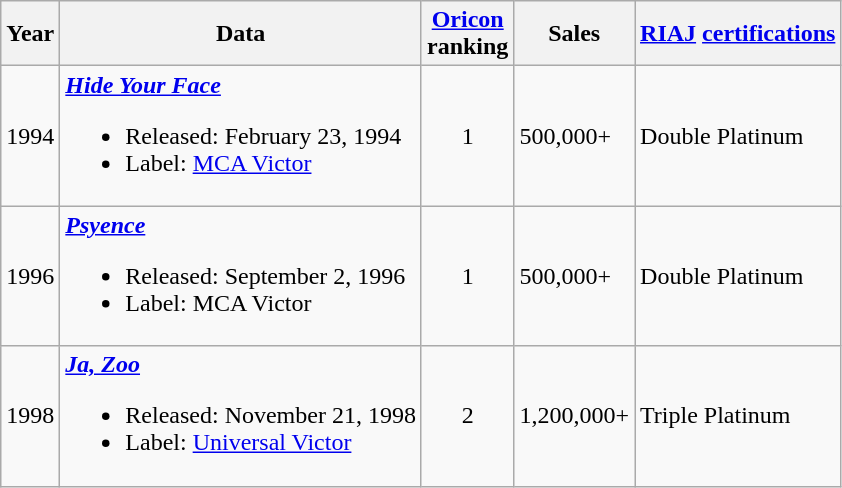<table class="wikitable">
<tr>
<th>Year</th>
<th>Data</th>
<th><a href='#'>Oricon</a><br>ranking</th>
<th>Sales</th>
<th><a href='#'>RIAJ</a> <a href='#'>certifications</a></th>
</tr>
<tr>
<td>1994</td>
<td><strong><em><a href='#'>Hide Your Face</a></em></strong><br><ul><li>Released: February 23, 1994</li><li>Label: <a href='#'>MCA Victor</a></li></ul></td>
<td style="text-align:center;">1</td>
<td>500,000+</td>
<td>Double Platinum</td>
</tr>
<tr>
<td>1996</td>
<td><strong><em><a href='#'>Psyence</a></em></strong><br><ul><li>Released: September 2, 1996</li><li>Label: MCA Victor</li></ul></td>
<td style="text-align:center;">1</td>
<td>500,000+</td>
<td>Double Platinum</td>
</tr>
<tr>
<td>1998</td>
<td><strong><em><a href='#'>Ja, Zoo</a></em></strong><br><ul><li>Released: November 21, 1998</li><li>Label: <a href='#'>Universal Victor</a></li></ul></td>
<td style="text-align:center;">2</td>
<td>1,200,000+</td>
<td>Triple Platinum</td>
</tr>
</table>
